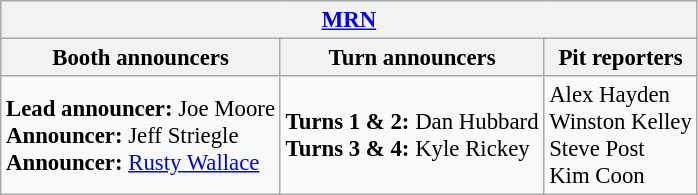<table class="wikitable" style="font-size: 95%">
<tr>
<th colspan="3"><a href='#'>MRN</a></th>
</tr>
<tr>
<th>Booth announcers</th>
<th>Turn announcers</th>
<th>Pit reporters</th>
</tr>
<tr>
<td><strong>Lead announcer:</strong> Joe Moore<br><strong>Announcer:</strong> Jeff Striegle<br><strong>Announcer:</strong> <a href='#'>Rusty Wallace</a></td>
<td><strong>Turns 1 & 2:</strong> Dan Hubbard<br><strong>Turns 3 & 4:</strong> Kyle Rickey</td>
<td>Alex Hayden<br>Winston Kelley<br>Steve Post<br>Kim Coon</td>
</tr>
</table>
